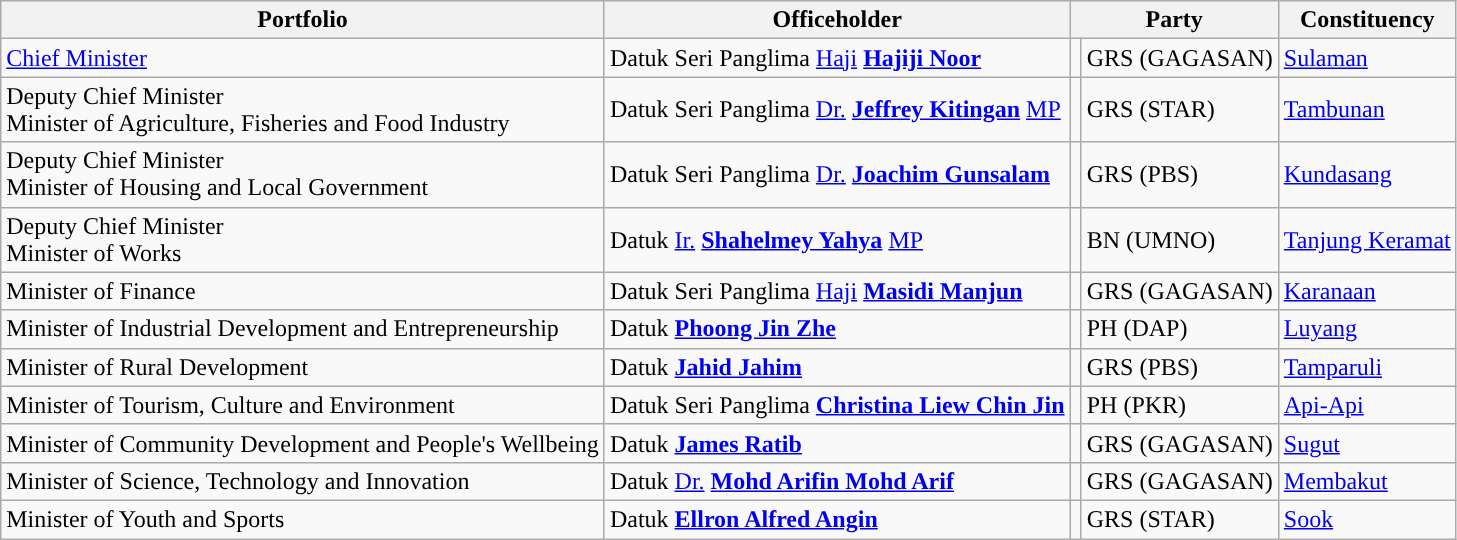<table class="wikitable sortable">
<tr>
<th>Portfolio</th>
<th>Officeholder</th>
<th colspan="2">Party</th>
<th>Constituency</th>
</tr>
<tr>
<td><a href='#'>Chief Minister</a></td>
<td>Datuk Seri Panglima <a href='#'>Haji</a> <strong><a href='#'>Hajiji Noor</a></strong></td>
<td style="background:"></td>
<td>GRS (GAGASAN)</td>
<td><a href='#'>Sulaman</a></td>
</tr>
<tr>
<td>Deputy Chief Minister <br> Minister of Agriculture, Fisheries and Food Industry</td>
<td>Datuk Seri Panglima <a href='#'>Dr.</a> <strong><a href='#'>Jeffrey Kitingan</a></strong> <a href='#'>MP</a></td>
<td style="background:"></td>
<td>GRS (STAR)</td>
<td><a href='#'>Tambunan</a></td>
</tr>
<tr>
<td>Deputy Chief Minister <br> Minister of Housing and Local Government</td>
<td>Datuk Seri Panglima <a href='#'>Dr.</a> <strong><a href='#'>Joachim Gunsalam</a></strong></td>
<td style="background:"></td>
<td>GRS (PBS)</td>
<td><a href='#'>Kundasang</a></td>
</tr>
<tr>
<td>Deputy Chief Minister <br> Minister of Works</td>
<td>Datuk <a href='#'>Ir.</a> <strong><a href='#'>Shahelmey Yahya</a></strong> <a href='#'>MP</a></td>
<td style="background:"></td>
<td>BN (UMNO)</td>
<td><a href='#'>Tanjung Keramat</a></td>
</tr>
<tr>
<td>Minister of Finance</td>
<td>Datuk Seri Panglima <a href='#'>Haji</a> <strong><a href='#'>Masidi Manjun</a></strong></td>
<td style="background:"></td>
<td>GRS (GAGASAN)</td>
<td><a href='#'>Karanaan</a></td>
</tr>
<tr>
<td>Minister of Industrial Development and Entrepreneurship</td>
<td>Datuk <strong><a href='#'>Phoong Jin Zhe</a></strong></td>
<td style="background:"></td>
<td>PH (DAP)</td>
<td><a href='#'>Luyang</a></td>
</tr>
<tr>
<td>Minister of Rural Development</td>
<td>Datuk <strong><a href='#'>Jahid Jahim</a></strong></td>
<td style="background:"></td>
<td>GRS (PBS)</td>
<td><a href='#'>Tamparuli</a></td>
</tr>
<tr>
<td>Minister of Tourism, Culture and Environment</td>
<td>Datuk Seri Panglima <strong><a href='#'>Christina Liew Chin Jin</a></strong></td>
<td style="background:"></td>
<td>PH (PKR)</td>
<td><a href='#'>Api-Api</a></td>
</tr>
<tr>
<td>Minister of Community Development and People's Wellbeing</td>
<td>Datuk <strong><a href='#'>James Ratib</a></strong></td>
<td style="background:"></td>
<td>GRS (GAGASAN)</td>
<td><a href='#'>Sugut</a></td>
</tr>
<tr>
<td>Minister of Science, Technology and Innovation</td>
<td>Datuk <a href='#'>Dr.</a> <strong><a href='#'>Mohd Arifin Mohd Arif</a></strong></td>
<td style="background:"></td>
<td>GRS (GAGASAN)</td>
<td><a href='#'>Membakut</a></td>
</tr>
<tr>
<td>Minister of Youth and Sports</td>
<td>Datuk <strong><a href='#'>Ellron Alfred Angin</a></strong></td>
<td style="background:"></td>
<td>GRS (STAR)</td>
<td><a href='#'>Sook</a></td>
</tr>
</table>
